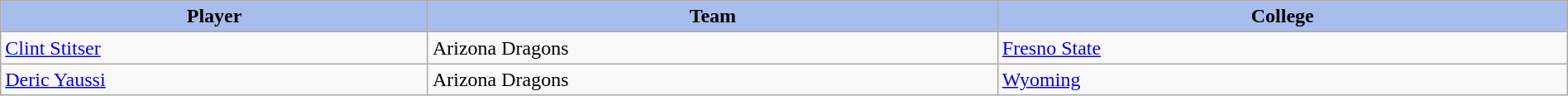<table class="wikitable sortable sortable" style="width:100%;">
<tr>
<th style="background:#a8bdec; width:15%;">Player</th>
<th style="width:20%; background:#a8bdec;">Team</th>
<th style="width:20%; background:#a8bdec;">College</th>
</tr>
<tr>
<td><a href='#'>Clint Stitser</a></td>
<td>Arizona Dragons</td>
<td><a href='#'>Fresno State</a></td>
</tr>
<tr>
<td><a href='#'>Deric Yaussi</a></td>
<td>Arizona Dragons</td>
<td><a href='#'>Wyoming</a></td>
</tr>
</table>
